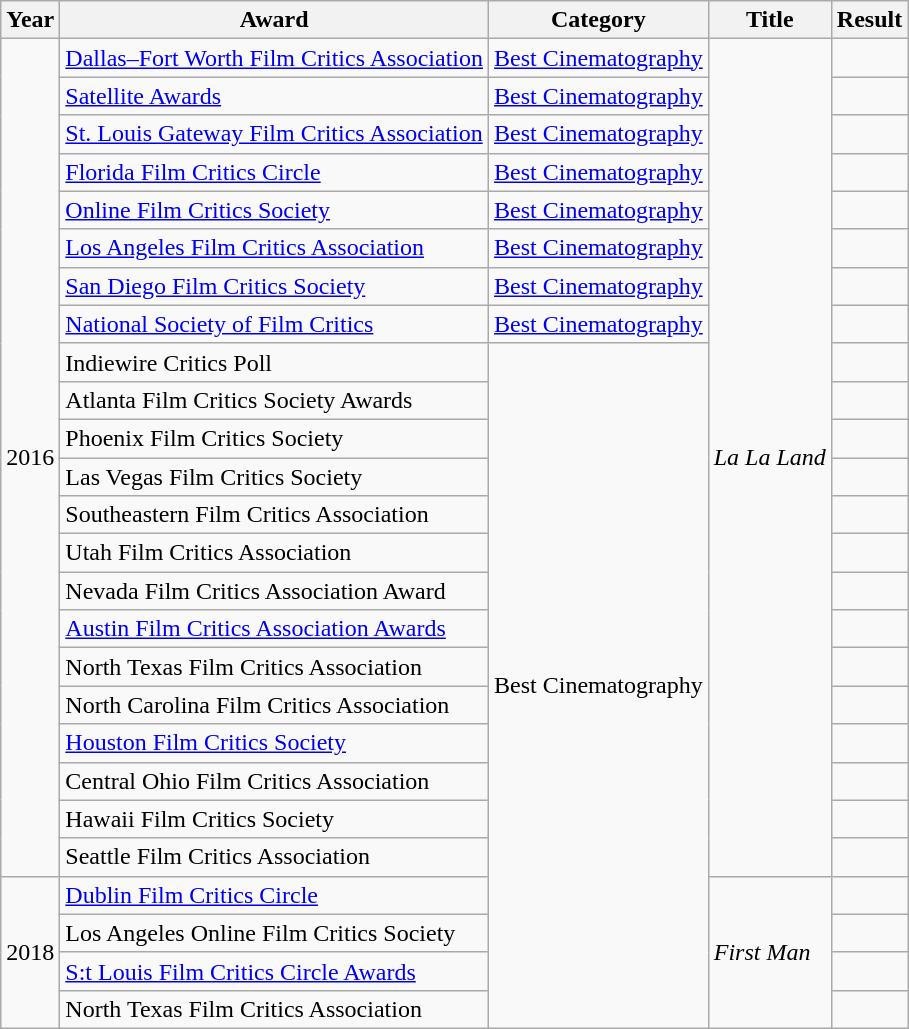<table class="wikitable">
<tr>
<th>Year</th>
<th>Award</th>
<th>Category</th>
<th>Title</th>
<th>Result</th>
</tr>
<tr>
<td rowspan=22>2016</td>
<td><a href='#'>Dallas–Fort Worth Film Critics Association</a></td>
<td><a href='#'>Best Cinematography</a></td>
<td rowspan=22><em>La La Land</em></td>
<td></td>
</tr>
<tr>
<td><a href='#'>Satellite Awards</a></td>
<td><a href='#'>Best Cinematography</a></td>
<td></td>
</tr>
<tr>
<td><a href='#'>St. Louis Gateway Film Critics Association</a></td>
<td><a href='#'>Best Cinematography</a></td>
<td></td>
</tr>
<tr>
<td><a href='#'>Florida Film Critics Circle</a></td>
<td><a href='#'>Best Cinematography</a></td>
<td></td>
</tr>
<tr>
<td><a href='#'>Online Film Critics Society</a></td>
<td><a href='#'>Best Cinematography</a></td>
<td></td>
</tr>
<tr>
<td><a href='#'>Los Angeles Film Critics Association</a></td>
<td><a href='#'>Best Cinematography</a></td>
<td></td>
</tr>
<tr>
<td><a href='#'>San Diego Film Critics Society</a></td>
<td><a href='#'>Best Cinematography</a></td>
<td></td>
</tr>
<tr>
<td><a href='#'>National Society of Film Critics</a></td>
<td><a href='#'>Best Cinematography</a></td>
<td></td>
</tr>
<tr>
<td>Indiewire Critics Poll</td>
<td rowspan=18>Best Cinematography</td>
<td></td>
</tr>
<tr>
<td>Atlanta Film Critics Society Awards</td>
<td></td>
</tr>
<tr>
<td>Phoenix Film Critics Society</td>
<td></td>
</tr>
<tr>
<td>Las Vegas Film Critics Society</td>
<td></td>
</tr>
<tr>
<td>Southeastern Film Critics Association</td>
<td></td>
</tr>
<tr>
<td>Utah Film Critics Association</td>
<td></td>
</tr>
<tr>
<td>Nevada Film Critics Association Award</td>
<td></td>
</tr>
<tr>
<td><a href='#'>Austin Film Critics Association Awards</a></td>
<td></td>
</tr>
<tr>
<td>North Texas Film Critics Association</td>
<td></td>
</tr>
<tr>
<td>North Carolina Film Critics Association</td>
<td></td>
</tr>
<tr>
<td><a href='#'>Houston Film Critics Society</a></td>
<td></td>
</tr>
<tr>
<td>Central Ohio Film Critics Association</td>
<td></td>
</tr>
<tr>
<td>Hawaii Film Critics Society</td>
<td></td>
</tr>
<tr>
<td>Seattle Film Critics Association</td>
<td></td>
</tr>
<tr>
<td rowspan=4>2018</td>
<td><a href='#'>Dublin Film Critics Circle</a></td>
<td rowspan=4><em>First Man</em></td>
<td></td>
</tr>
<tr>
<td>Los Angeles Online Film Critics Society</td>
<td></td>
</tr>
<tr>
<td><a href='#'>S:t Louis Film Critics Circle Awards</a></td>
<td></td>
</tr>
<tr>
<td>North Texas Film Critics Association</td>
<td></td>
</tr>
</table>
